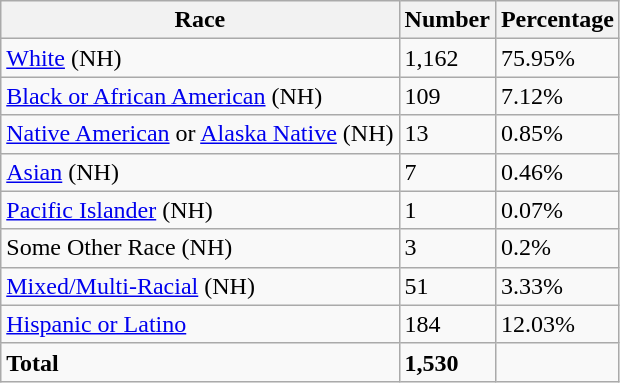<table class="wikitable">
<tr>
<th>Race</th>
<th>Number</th>
<th>Percentage</th>
</tr>
<tr>
<td><a href='#'>White</a> (NH)</td>
<td>1,162</td>
<td>75.95%</td>
</tr>
<tr>
<td><a href='#'>Black or African American</a> (NH)</td>
<td>109</td>
<td>7.12%</td>
</tr>
<tr>
<td><a href='#'>Native American</a> or <a href='#'>Alaska Native</a> (NH)</td>
<td>13</td>
<td>0.85%</td>
</tr>
<tr>
<td><a href='#'>Asian</a> (NH)</td>
<td>7</td>
<td>0.46%</td>
</tr>
<tr>
<td><a href='#'>Pacific Islander</a> (NH)</td>
<td>1</td>
<td>0.07%</td>
</tr>
<tr>
<td>Some Other Race (NH)</td>
<td>3</td>
<td>0.2%</td>
</tr>
<tr>
<td><a href='#'>Mixed/Multi-Racial</a> (NH)</td>
<td>51</td>
<td>3.33%</td>
</tr>
<tr>
<td><a href='#'>Hispanic or Latino</a></td>
<td>184</td>
<td>12.03%</td>
</tr>
<tr>
<td><strong>Total</strong></td>
<td><strong>1,530</strong></td>
<td></td>
</tr>
</table>
